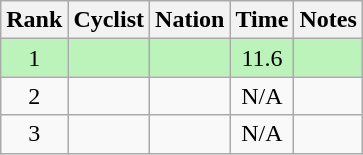<table class="wikitable sortable" style="text-align:center">
<tr>
<th>Rank</th>
<th>Cyclist</th>
<th>Nation</th>
<th>Time</th>
<th>Notes</th>
</tr>
<tr bgcolor=bbf3bb>
<td>1</td>
<td align=left></td>
<td align=left></td>
<td>11.6</td>
<td></td>
</tr>
<tr>
<td>2</td>
<td align=left></td>
<td align=left></td>
<td>N/A</td>
<td></td>
</tr>
<tr>
<td>3</td>
<td align=left></td>
<td align=left></td>
<td>N/A</td>
<td></td>
</tr>
</table>
